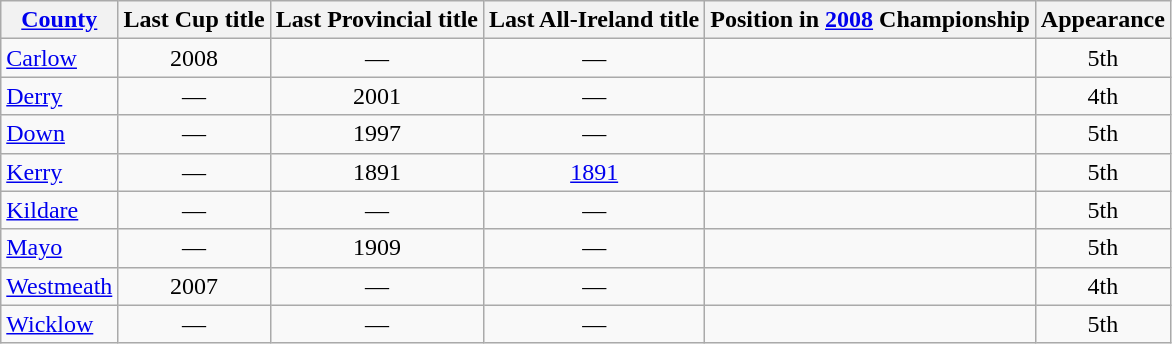<table class="wikitable sortable" style="text-align:center">
<tr>
<th><a href='#'>County</a></th>
<th>Last Cup title</th>
<th>Last Provincial title</th>
<th>Last All-Ireland title</th>
<th>Position in <a href='#'>2008</a> Championship</th>
<th>Appearance</th>
</tr>
<tr>
<td style="text-align:left"> <a href='#'>Carlow</a></td>
<td>2008</td>
<td>—</td>
<td>—</td>
<td></td>
<td>5th</td>
</tr>
<tr>
<td style="text-align:left"> <a href='#'>Derry</a></td>
<td>—</td>
<td>2001</td>
<td>—</td>
<td></td>
<td>4th</td>
</tr>
<tr>
<td style="text-align:left"> <a href='#'>Down</a></td>
<td>—</td>
<td>1997</td>
<td>—</td>
<td></td>
<td>5th</td>
</tr>
<tr>
<td style="text-align:left"> <a href='#'>Kerry</a></td>
<td>—</td>
<td>1891</td>
<td><a href='#'>1891</a></td>
<td></td>
<td>5th</td>
</tr>
<tr>
<td style="text-align:left"> <a href='#'>Kildare</a></td>
<td>—</td>
<td>—</td>
<td>—</td>
<td></td>
<td>5th</td>
</tr>
<tr>
<td style="text-align:left"> <a href='#'>Mayo</a></td>
<td>—</td>
<td>1909</td>
<td>—</td>
<td></td>
<td>5th</td>
</tr>
<tr>
<td style="text-align:left"> <a href='#'>Westmeath</a></td>
<td>2007</td>
<td>—</td>
<td>—</td>
<td></td>
<td>4th</td>
</tr>
<tr>
<td style="text-align:left"> <a href='#'>Wicklow</a></td>
<td>—</td>
<td>—</td>
<td>—</td>
<td></td>
<td>5th</td>
</tr>
</table>
